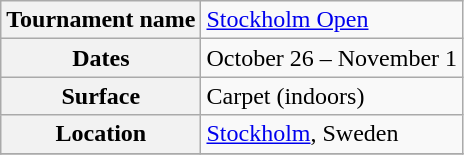<table class="wikitable">
<tr>
<th>Tournament name</th>
<td><a href='#'>Stockholm Open</a></td>
</tr>
<tr>
<th>Dates</th>
<td>October 26 – November 1</td>
</tr>
<tr>
<th>Surface</th>
<td>Carpet (indoors)</td>
</tr>
<tr>
<th>Location</th>
<td><a href='#'>Stockholm</a>, Sweden</td>
</tr>
<tr>
</tr>
</table>
